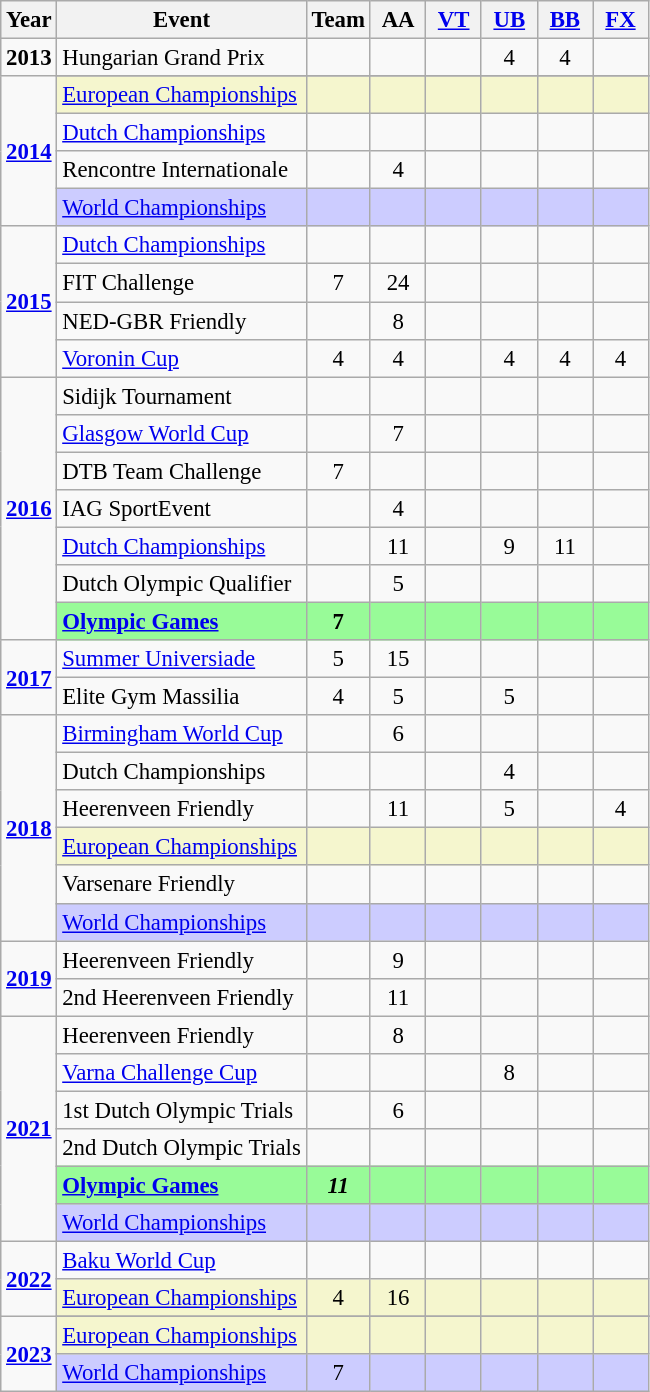<table class="wikitable" style="text-align:center; font-size:95%;">
<tr>
<th align="center">Year</th>
<th align="center">Event</th>
<th style="width:30px;">Team</th>
<th style="width:30px;">AA</th>
<th style="width:30px;"><a href='#'>VT</a></th>
<th style="width:30px;"><a href='#'>UB</a></th>
<th style="width:30px;"><a href='#'>BB</a></th>
<th style="width:30px;"><a href='#'>FX</a></th>
</tr>
<tr>
<td rowspan="1"><strong>2013</strong></td>
<td align=left>Hungarian Grand Prix</td>
<td></td>
<td></td>
<td></td>
<td>4</td>
<td>4</td>
<td></td>
</tr>
<tr>
<td rowspan="5"><strong><a href='#'>2014</a></strong></td>
</tr>
<tr bgcolor=#F5F6CE>
<td align=left><a href='#'>European Championships</a></td>
<td></td>
<td></td>
<td></td>
<td></td>
<td></td>
<td></td>
</tr>
<tr>
<td align=left><a href='#'>Dutch Championships</a></td>
<td></td>
<td></td>
<td></td>
<td></td>
<td></td>
</tr>
<tr>
<td align=left>Rencontre Internationale</td>
<td></td>
<td>4</td>
<td></td>
<td></td>
<td></td>
<td></td>
</tr>
<tr bgcolor=#CCCCFF>
<td align=left><a href='#'>World Championships</a></td>
<td></td>
<td></td>
<td></td>
<td></td>
<td></td>
<td></td>
</tr>
<tr>
<td rowspan="4"><strong><a href='#'>2015</a></strong></td>
<td align=left><a href='#'>Dutch Championships</a></td>
<td></td>
<td></td>
<td></td>
<td></td>
<td></td>
<td></td>
</tr>
<tr>
<td align=left>FIT Challenge</td>
<td>7</td>
<td>24</td>
<td></td>
<td></td>
<td></td>
<td></td>
</tr>
<tr>
<td align=left>NED-GBR Friendly</td>
<td></td>
<td>8</td>
<td></td>
<td></td>
<td></td>
<td></td>
</tr>
<tr>
<td align=left><a href='#'>Voronin Cup</a></td>
<td>4</td>
<td>4</td>
<td></td>
<td>4</td>
<td>4</td>
<td>4</td>
</tr>
<tr>
<td rowspan="7"><strong><a href='#'>2016</a></strong></td>
<td align=left>Sidijk Tournament</td>
<td></td>
<td></td>
<td></td>
<td></td>
<td></td>
<td></td>
</tr>
<tr>
<td align=left><a href='#'>Glasgow World Cup</a></td>
<td></td>
<td>7</td>
<td></td>
<td></td>
<td></td>
<td></td>
</tr>
<tr>
<td align=left>DTB Team Challenge</td>
<td>7</td>
<td></td>
<td></td>
<td></td>
<td></td>
<td></td>
</tr>
<tr>
<td align=left>IAG SportEvent</td>
<td></td>
<td>4</td>
<td></td>
<td></td>
<td></td>
<td></td>
</tr>
<tr>
<td align=left><a href='#'>Dutch Championships</a></td>
<td></td>
<td>11</td>
<td></td>
<td>9</td>
<td>11</td>
<td></td>
</tr>
<tr>
<td align=left>Dutch Olympic Qualifier</td>
<td></td>
<td>5</td>
<td></td>
<td></td>
<td></td>
<td></td>
</tr>
<tr bgcolor=98FB98>
<td align=left><strong><a href='#'>Olympic Games</a></strong></td>
<td><strong>7</strong></td>
<td></td>
<td></td>
<td></td>
<td></td>
<td></td>
</tr>
<tr>
<td rowspan="2"><strong><a href='#'>2017</a></strong></td>
<td align=left><a href='#'>Summer Universiade</a></td>
<td>5</td>
<td>15</td>
<td></td>
<td></td>
<td></td>
<td></td>
</tr>
<tr>
<td align=left>Elite Gym Massilia</td>
<td>4</td>
<td>5</td>
<td></td>
<td>5</td>
<td></td>
<td></td>
</tr>
<tr>
<td rowspan="6"><strong><a href='#'>2018</a></strong></td>
<td align=left><a href='#'>Birmingham World Cup</a></td>
<td></td>
<td>6</td>
<td></td>
<td></td>
<td></td>
<td></td>
</tr>
<tr>
<td align=left>Dutch Championships</td>
<td></td>
<td></td>
<td></td>
<td>4</td>
<td></td>
<td></td>
</tr>
<tr>
<td align=left>Heerenveen Friendly</td>
<td></td>
<td>11</td>
<td></td>
<td>5</td>
<td></td>
<td>4</td>
</tr>
<tr bgcolor=#F5F6CE>
<td align=left><a href='#'>European Championships</a></td>
<td></td>
<td></td>
<td></td>
<td></td>
<td></td>
<td></td>
</tr>
<tr>
<td align=left>Varsenare Friendly</td>
<td></td>
<td></td>
<td></td>
<td></td>
<td></td>
<td></td>
</tr>
<tr bgcolor=#CCCCFF>
<td align=left><a href='#'>World Championships</a></td>
<td></td>
<td></td>
<td></td>
<td></td>
<td></td>
<td></td>
</tr>
<tr>
<td rowspan="2"><strong><a href='#'>2019</a></strong></td>
<td align=left>Heerenveen Friendly</td>
<td></td>
<td>9</td>
<td></td>
<td></td>
<td></td>
<td></td>
</tr>
<tr>
<td align=left>2nd Heerenveen Friendly</td>
<td></td>
<td>11</td>
<td></td>
<td></td>
<td></td>
<td></td>
</tr>
<tr>
<td rowspan="6"><strong><a href='#'>2021</a></strong></td>
<td align=left>Heerenveen Friendly</td>
<td></td>
<td>8</td>
<td></td>
<td></td>
<td></td>
<td></td>
</tr>
<tr>
<td align=left><a href='#'>Varna Challenge Cup</a></td>
<td></td>
<td></td>
<td></td>
<td>8</td>
<td></td>
<td></td>
</tr>
<tr>
<td align=left>1st Dutch Olympic Trials</td>
<td></td>
<td>6</td>
<td></td>
<td></td>
<td></td>
<td></td>
</tr>
<tr>
<td align=left>2nd Dutch Olympic Trials</td>
<td></td>
<td></td>
<td></td>
<td></td>
<td></td>
<td></td>
</tr>
<tr bgcolor=98FB98>
<td align=left><strong><a href='#'>Olympic Games</a></strong></td>
<td><strong><em>11</em></strong></td>
<td></td>
<td></td>
<td></td>
<td></td>
<td></td>
</tr>
<tr bgcolor=#CCCCFF>
<td align=left><a href='#'>World Championships</a></td>
<td></td>
<td></td>
<td></td>
<td></td>
<td></td>
<td></td>
</tr>
<tr>
<td rowspan="2"><strong><a href='#'>2022</a></strong></td>
<td align=left><a href='#'>Baku World Cup</a></td>
<td></td>
<td></td>
<td></td>
<td></td>
<td></td>
<td></td>
</tr>
<tr bgcolor=#F5F6CE>
<td align=left><a href='#'>European Championships</a></td>
<td>4</td>
<td>16</td>
<td></td>
<td></td>
<td></td>
<td></td>
</tr>
<tr>
<td rowspan="3"><strong><a href='#'>2023</a></strong></td>
</tr>
<tr bgcolor=#F5F6CE>
<td align=left><a href='#'>European Championships</a></td>
<td></td>
<td></td>
<td></td>
<td></td>
<td></td>
<td></td>
</tr>
<tr bgcolor=#CCCCFF>
<td align=left><a href='#'>World Championships</a></td>
<td>7</td>
<td></td>
<td></td>
<td></td>
<td></td>
<td></td>
</tr>
</table>
